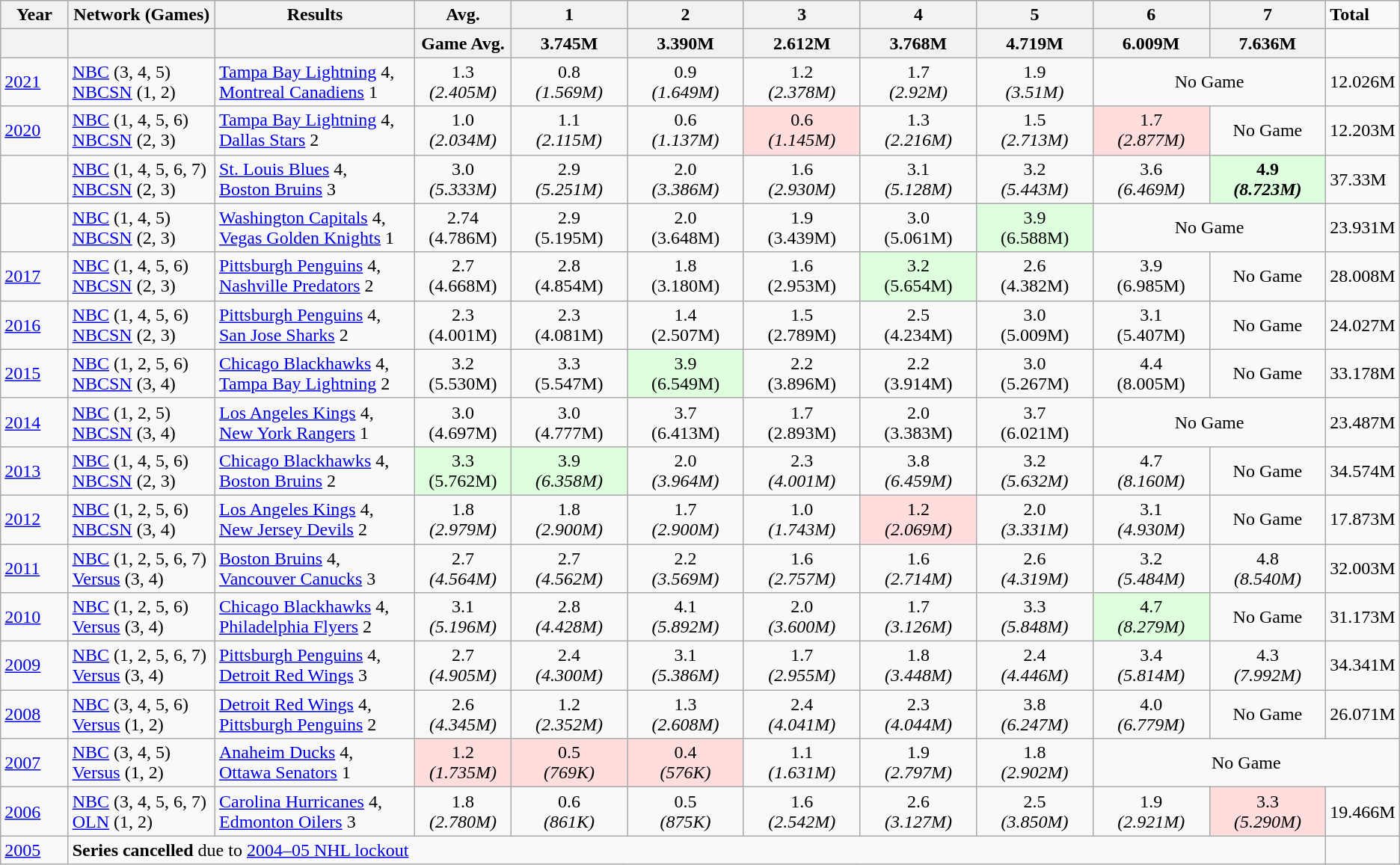<table class="wikitable sortable">
<tr>
<th width="55">Year</th>
<th width="130">Network (Games)</th>
<th width="180">Results</th>
<th width="80">Avg.</th>
<th width="100">1</th>
<th width="100">2</th>
<th width="100">3</th>
<th width="100">4</th>
<th width="100">5</th>
<th width="100">6</th>
<th width="100">7</th>
<td><strong>Total</strong></td>
</tr>
<tr>
<th></th>
<th></th>
<th></th>
<th>Game Avg.</th>
<th>3.745M</th>
<th>3.390M</th>
<th>2.612M</th>
<th>3.768M</th>
<th>4.719M</th>
<th>6.009M</th>
<th>7.636M</th>
<td></td>
</tr>
<tr>
<td><a href='#'>2021</a></td>
<td><a href='#'>NBC</a> (3, 4, 5)<br> <a href='#'>NBCSN</a> (1, 2)</td>
<td><a href='#'>Tampa Bay Lightning</a> 4,<br> <a href='#'>Montreal Canadiens</a> 1</td>
<td style="background:#F9F9F9;font-weight:normal;text-align:center">1.3 <br> <em>(2.405M)</em></td>
<td style="background:#F9F9F9;font-weight:normal;text-align:center">0.8 <br> <em>(1.569M)</em></td>
<td style="background:#F9F9F9;font-weight:normal;text-align:center">0.9 <br> <em>(1.649M)</em></td>
<td style="background:#F9F9F9;font-weight:normal;text-align:center">1.2 <br> <em>(2.378M)</em></td>
<td style="background:#F9F9F9;font-weight:normal;text-align:center">1.7 <br> <em>(2.92M)</em></td>
<td style="background:#F9F9F9;font-weight:normal;text-align:center">1.9 <br> <em>(3.51M)</em></td>
<td style="background:#F9F9F9;font-weight:normal;text-align:center" colspan="2">No Game</td>
<td>12.026M</td>
</tr>
<tr>
<td><a href='#'>2020</a></td>
<td><a href='#'>NBC</a> (1, 4, 5, 6)<br> <a href='#'>NBCSN</a> (2, 3)</td>
<td><a href='#'>Tampa Bay Lightning</a> 4,<br> <a href='#'>Dallas Stars</a> 2</td>
<td style="background:#F9F9F9;font-weight:normal;text-align:center">1.0 <br> <em>(2.034M)</em></td>
<td style="background:#F9F9F9;font-weight:normal;text-align:center">1.1 <br> <em>(2.115M)</em></td>
<td style="background:#F9F9F9;font-weight:normal;text-align:center">0.6 <br> <em>(1.137M)</em></td>
<th style="background:#ffdddd;font-weight:normal;text-align:center">0.6 <br> <em>(1.145M)</em></th>
<td style="background:#F9F9F9;font-weight:normal;text-align:center">1.3 <br> <em>(2.216M)</em></td>
<th style="background:#F9F9F9;font-weight:normal;text-align:center">1.5 <br> <em>(2.713M)</em></th>
<th style="background:#ffdddd;font-weight:normal;text-align:center">1.7 <br> <em>(2.877M)</em></th>
<td style="background:#F9F9F9;font-weight:normal;text-align:center">No Game</td>
<td>12.203M</td>
</tr>
<tr>
<td></td>
<td><a href='#'>NBC</a> (1, 4, 5, 6, 7)<br> <a href='#'>NBCSN</a> (2, 3)</td>
<td><a href='#'>St. Louis Blues</a> 4,<br> <a href='#'>Boston Bruins</a> 3</td>
<td style="background:#F9F9F9;font-weight:normal;text-align:center">3.0 <br> <em>(5.333M)</em></td>
<td style="background:#F9F9F9;font-weight:normal;text-align:center">2.9 <br> <em>(5.251M)</em></td>
<td style="background:#F9F9F9;font-weight:normal;text-align:center">2.0 <br> <em>(3.386M)</em></td>
<td style="background:#F9F9F9;font-weight:normal;text-align:center">1.6 <br> <em>(2.930M)</em></td>
<td style="background:#F9F9F9;font-weight:normal;text-align:center">3.1 <br> <em>(5.128M)</em></td>
<td style="background:#F9F9F9;font-weight:normal;text-align:center">3.2 <br> <em>(5.443M)</em></td>
<td style="background:#F9F9F9;font-weight:normal;text-align:center">3.6 <br> <em>(6.469M)</em></td>
<td style="background:#ddffdd;font-weight:normal;text-align:center"><strong>4.9 <br> <em>(8.723M)<strong><em></td>
<td>37.33M</td>
</tr>
<tr>
<td></td>
<td><a href='#'>NBC</a> (1, 4, 5)<br> <a href='#'>NBCSN</a> (2, 3)</td>
<td><a href='#'>Washington Capitals</a> 4,<br> <a href='#'>Vegas Golden Knights</a> 1</td>
<td style="background:#F9F9F9;font-weight:normal;text-align:center">2.74 <br> </em>(4.786M)<em></td>
<td style="background:#F9F9F9;font-weight:normal;text-align:center">2.9 <br> </em>(5.195M)<em></td>
<td style="background:#F9F9F9;font-weight:normal;text-align:center">2.0 <br> </em>(3.648M)<em></td>
<td style="background:#F9F9F9;font-weight:normal;text-align:center">1.9 <br> </em>(3.439M)<em></td>
<td style="background:#F9F9F9;font-weight:normal;text-align:center">3.0 <br> </em>(5.061M)<em></td>
<td style="background:#ddffdd;font-weight:normal;text-align:center">3.9 <br> </em>(6.588M)<em></td>
<td style="background:#F9F9F9;font-weight:normal;text-align:center" colspan="2">No Game</td>
<td>23.931M</td>
</tr>
<tr style="background-color:#F9F9F9">
<td><a href='#'>2017</a></td>
<td><a href='#'>NBC</a> (1, 4, 5, 6)<br> <a href='#'>NBCSN</a> (2, 3)</td>
<td><a href='#'>Pittsburgh Penguins</a> 4,<br> <a href='#'>Nashville Predators</a> 2</td>
<th style="background:#F9F9F9;font-weight:normal;text-align:center">2.7 <br> </em>(4.668M)<em></th>
<th style="background:#F9F9F9;font-weight:normal;text-align:center">2.8 <br> </em>(4.854M)<em></th>
<th style="background:#F9F9F9;font-weight:normal;text-align:center">1.8 <br> </em>(3.180M)<em></th>
<th style="background:#F9F9F9;font-weight:normal;text-align:center">1.6 <br> </em>(2.953M)<em></th>
<th style="background:#ddffdd;font-weight:normal;text-align:center">3.2 <br> </em>(5.654M)<em></th>
<th style="background:#F9F9F9;font-weight:normal;text-align:center">2.6 <br> </em>(4.382M)<em></th>
<th style="background:#F9F9F9;font-weight:normal;text-align:center">3.9 <br> </em>(6.985M)<em></th>
<th style="background:#F9F9F9;font-weight:normal;text-align:center">No Game</th>
<td>28.008M</td>
</tr>
<tr style="background-color:#F9F9F9">
<td><a href='#'>2016</a></td>
<td><a href='#'>NBC</a> (1, 4, 5, 6)<br> <a href='#'>NBCSN</a> (2, 3)</td>
<td><a href='#'>Pittsburgh Penguins</a> 4,<br> <a href='#'>San Jose Sharks</a> 2</td>
<th style="background:#F9F9F9;font-weight:normal;text-align:center">2.3 <br> </em>(4.001M)<em></th>
<th style="background:#F9F9F9;font-weight:normal;text-align:center">2.3 <br> </em>(4.081M)<em></th>
<th style="background:#F9F9F9;font-weight:normal;text-align:center">1.4 <br> </em>(2.507M)<em></th>
<th style="background:#F9F9F9;font-weight:normal;text-align:center">1.5 <br> </em>(2.789M)<em></th>
<th style="background:#F9F9F9;font-weight:normal;text-align:center">2.5 <br> </em>(4.234M)<em></th>
<th style="background:#F9F9F9;font-weight:normal;text-align:center">3.0 <br> </em>(5.009M)<em></th>
<th style="background:#F9F9F9;font-weight:normal;text-align:center">3.1 <br> </em>(5.407M)<em></th>
<th style="background:#F9F9F9;font-weight:normal;text-align:center">No Game</th>
<td>24.027M</td>
</tr>
<tr style="background-color:#F9F9F9">
<td><a href='#'>2015</a></td>
<td><a href='#'>NBC</a> (1, 2, 5, 6)<br> <a href='#'>NBCSN</a> (3, 4)</td>
<td><a href='#'>Chicago Blackhawks</a> 4,<br> <a href='#'>Tampa Bay Lightning</a> 2</td>
<th style="background:#F9F9F9;font-weight:normal;text-align:center">3.2 <br> </em>(5.530M)<em></th>
<th style="background:#f9f9f9;font-weight:normal;text-align:center">3.3 <br> </em>(5.547M)<em></th>
<th style="background:#ddffdd;font-weight:normal;text-align:center">3.9 <br> </em>(6.549M)<em></th>
<th style="background:#F9F9F9;font-weight:normal;text-align:center">2.2 <br> </em>(3.896M)<em></th>
<th style="background:#F9F9F9;font-weight:normal;text-align:center">2.2 <br> </em>(3.914M)<em></th>
<th style="background:#F9F9F9;font-weight:normal;text-align:center">3.0 <br> </em>(5.267M)<em></th>
<th style="background:#F9F9F9;font-weight:normal;text-align:center">4.4 <br> </em>(8.005M)<em></th>
<th style="background:#F9F9F9;font-weight:normal;text-align:center">No Game</th>
<td>33.178M</td>
</tr>
<tr style="background-color:#F9F9F9">
<td><a href='#'>2014</a></td>
<td><a href='#'>NBC</a> (1, 2, 5)<br> <a href='#'>NBCSN</a> (3, 4)</td>
<td><a href='#'>Los Angeles Kings</a> 4, <br> <a href='#'>New York Rangers</a> 1</td>
<th style="background:#F9F9F9;font-weight:normal;text-align:center">3.0 <br> </em>(4.697M)<em></th>
<th style="background:#F9F9F9;font-weight:normal;text-align:center">3.0<br></em>(4.777M)<em></th>
<th style="background:#f9f9f9;font-weight:normal;text-align:center">3.7<br></em>(6.413M)<em></th>
<th style="background:#F9F9F9;font-weight:normal;text-align:center">1.7<br></em>(2.893M)<em></th>
<th style="background:#F9F9F9;font-weight:normal;text-align:center">2.0<br></em> (3.383M)<em></th>
<th style="background:#F9F9F9;font-weight:normal;text-align:center">3.7<br></em>(6.021M)<em></th>
<th style="background:#F9F9F9;font-weight:normal;text-align:center"  colspan="2">No Game</th>
<td>23.487M</td>
</tr>
<tr style="background-color:#F9F9F9">
<td><a href='#'>2013</a></td>
<td><a href='#'>NBC</a> (1, 4, 5, 6)<br> <a href='#'>NBCSN</a> (2, 3)</td>
<td><a href='#'>Chicago Blackhawks</a> 4,<br> <a href='#'>Boston Bruins</a> 2</td>
<th style="background:#ddffdd;font-weight:normal;text-align:center"></strong>3.3<br></em>(5.762M)</em></strong></th>
<th style="background:#ddffdd;font-weight:normal;text-align:center">3.9<br><em>(6.358M)</em></th>
<th style="background:#F9F9F9;font-weight:normal;text-align:center">2.0<br><em>(3.964M)</em></th>
<th style="background:#F9F9F9;font-weight:normal;text-align:center">2.3<br><em>(4.001M)</em></th>
<th style="background:#F9F9F9;font-weight:normal;text-align:center">3.8<br><em>(6.459M)</em></th>
<th style="background:#F9F9F9;font-weight:normal;text-align:center">3.2<br><em>(5.632M)</em></th>
<th style="background:#F9F9F9;font-weight:normal;text-align:center">4.7<br><em>(8.160M)</em></th>
<th style="background:#F9F9F9;font-weight:normal;text-align:center">No Game</th>
<td>34.574M</td>
</tr>
<tr style="background-color:#F9F9F9">
<td><a href='#'>2012</a></td>
<td><a href='#'>NBC</a> (1, 2, 5, 6)<br> <a href='#'>NBCSN</a> (3, 4)</td>
<td><a href='#'>Los Angeles Kings</a> 4,<br> <a href='#'>New Jersey Devils</a> 2</td>
<th style="background:#F9F9F9;font-weight:normal;text-align:center">1.8 <br> <em>(2.979M)</em></th>
<th style="background:#F9F9F9;font-weight:normal;text-align:center">1.8<br><em>(2.900M)</em></th>
<th style="background:#F9F9F9;font-weight:normal;text-align:center">1.7<br><em>(2.900M)</em></th>
<th style="background:#F9F9F9;font-weight:normal;text-align:center">1.0<br><em>(1.743M)</em></th>
<th style="background:#ffdddd;font-weight:normal;text-align:center">1.2<br><em>(2.069M)</em></th>
<th style="background:#F9F9F9;font-weight:normal;text-align:center">2.0<br><em>(3.331M)</em></th>
<th style="background:#F9F9F9;font-weight:normal;text-align:center">3.1<br><em>(4.930M)</em></th>
<th style="background:#F9F9F9;font-weight:normal;text-align:center">No Game</th>
<td>17.873M</td>
</tr>
<tr style="background-color:#F9F9F9">
<td><a href='#'>2011</a></td>
<td><a href='#'>NBC</a> (1, 2, 5, 6, 7)<br> <a href='#'>Versus</a> (3, 4)</td>
<td><a href='#'>Boston Bruins</a> 4,<br> <a href='#'>Vancouver Canucks</a> 3</td>
<th style="background:#F9F9F9;font-weight:normal;text-align:center">2.7<br><em>(4.564M)</em></th>
<th style="background:#F9F9F9;font-weight:normal;text-align:center">2.7<br><em>(4.562M)</em></th>
<th style="background:#F9F9F9;font-weight:normal;text-align:center">2.2<br><em>(3.569M)</em></th>
<th style="background:#F9F9F9;font-weight:normal;text-align:center">1.6<br><em>(2.757M)</em></th>
<th style="background:#F9F9F9;font-weight:normal;text-align:center">1.6<br><em>(2.714M)</em></th>
<th style="background:#F9F9F9;font-weight:normal;text-align:center">2.6<br><em>(4.319M)</em></th>
<th style="background:#F9F9F9;font-weight:normal;text-align:center">3.2<br><em>(5.484M)</em></th>
<th style="background:#F9F9F9;font-weight:normal;text-align:center">4.8<br><em>(8.540M)</em></th>
<td>32.003M</td>
</tr>
<tr>
<td><a href='#'>2010</a></td>
<td><a href='#'>NBC</a> (1, 2, 5, 6)<br> <a href='#'>Versus</a> (3, 4)</td>
<td><a href='#'>Chicago Blackhawks</a> 4,<br> <a href='#'>Philadelphia Flyers</a> 2</td>
<th style="background:#F9F9F9;font-weight:normal;text-align:center">3.1 <br> <em>(5.196M)</em></th>
<th style="background:#F9F9F9;font-weight:normal;text-align:center">2.8<br><em>(4.428M)</em></th>
<th style="background:#F9F9F9;font-weight:normal;text-align:center">4.1<br><em>(5.892M)</em></th>
<th style="background:#F9F9F9;font-weight:normal;text-align:center">2.0<br><em>(3.600M)</em></th>
<th style="background:#F9F9F9;font-weight:normal;text-align:center">1.7<br><em>(3.126M)</em></th>
<th style="background:#F9F9F9;font-weight:normal;text-align:center">3.3<br><em>(5.848M)</em></th>
<th style="background:#ddffdd;font-weight:normal;text-align:center">4.7<br><em>(8.279M)</em></th>
<th style="background:#F9F9F9;font-weight:normal;text-align:center">No Game</th>
<td>31.173M</td>
</tr>
<tr style="background-color:#F9F9F9">
<td><a href='#'>2009</a></td>
<td><a href='#'>NBC</a> (1, 2, 5, 6, 7)<br> <a href='#'>Versus</a> (3, 4)</td>
<td><a href='#'>Pittsburgh Penguins</a> 4,<br> <a href='#'>Detroit Red Wings</a> 3</td>
<th style="background:#F9F9F9;font-weight:normal;text-align:center">2.7 <br> <em>(4.905M)</em></th>
<th style="background:#F9F9F9;font-weight:normal;text-align:center">2.4<br><em>(4.300M)</em></th>
<th style="background:#F9F9F9;font-weight:normal;text-align:center">3.1<br><em>(5.386M)</em></th>
<th style="background:#F9F9F9;font-weight:normal;text-align:center">1.7<br><em>(2.955M)</em></th>
<th style="background:#F9F9F9;font-weight:normal;text-align:center">1.8<br><em>(3.448M)</em></th>
<th style="background:#F9F9F9;font-weight:normal;text-align:center">2.4<br><em>(4.446M)</em></th>
<th style="background:#F9F9F9;font-weight:normal;text-align:center">3.4<br><em>(5.814M)</em></th>
<th style="background:#F9F9F9;font-weight:normal;text-align:center">4.3<br><em>(7.992M)</em></th>
<td>34.341M</td>
</tr>
<tr style="background-color:#F9F9F9">
<td><a href='#'>2008</a></td>
<td><a href='#'>NBC</a> (3, 4, 5, 6)<br> <a href='#'>Versus</a> (1, 2)</td>
<td><a href='#'>Detroit Red Wings</a> 4, <br> <a href='#'>Pittsburgh Penguins</a> 2</td>
<th style="background:#F9F9F9;font-weight:normal;text-align:center">2.6 <br> <em>(4.345M)</em></th>
<th style="background:#F9F9F9;font-weight:normal;text-align:center">1.2<br><em>(2.352M)</em></th>
<th style="background:#F9F9F9;font-weight:normal;text-align:center">1.3<br><em>(2.608M)</em></th>
<th style="background:#F9F9F9;font-weight:normal;text-align:center">2.4<br><em>(4.041M)</em></th>
<th style="background:#F9F9F9;font-weight:normal;text-align:center">2.3<br><em>(4.044M)</em></th>
<th style="background:#F9F9F9;font-weight:normal;text-align:center">3.8<br><em>(6.247M)</em></th>
<th style="background:#F9F9F9;font-weight:normal;text-align:center">4.0<br><em>(6.779M)</em></th>
<th style="background:#F9F9F9;font-weight:normal;text-align:center">No Game</th>
<td>26.071M</td>
</tr>
<tr style="background-color:#F9F9F9">
<td><a href='#'>2007</a></td>
<td><a href='#'>NBC</a> (3, 4, 5)<br> <a href='#'>Versus</a> (1, 2)</td>
<td><a href='#'>Anaheim Ducks</a> 4, <br> <a href='#'>Ottawa Senators</a> 1</td>
<th style="background:#ffdddd;font-weight:normal;text-align:center">1.2 <br> <em>(1.735M)</em></th>
<th style="background:#ffdddd;font-weight:normal;text-align:center">0.5<br><em>(769K)</em></th>
<th style="background:#ffdddd;font-weight:normal;text-align:center">0.4<br><em>(576K)</em></th>
<th style="background:#F9F9F9;font-weight:normal;text-align:center">1.1<br><em>(1.631M)</em></th>
<th style="background:#F9F9F9;font-weight:normal;text-align:center">1.9<br><em>(2.797M)</em></th>
<th style="background:#F9F9F9;font-weight:normal;text-align:center">1.8<br><em>(2.902M)</em></th>
<th style="background:#F9F9F9;font-weight:normal;text-align:center"  colspan="3">No Game</th>
</tr>
<tr style="background-color:#F9F9F9">
<td><a href='#'>2006</a></td>
<td><a href='#'>NBC</a> (3, 4, 5, 6, 7)<br> <a href='#'>OLN</a> (1, 2)</td>
<td><a href='#'>Carolina Hurricanes</a> 4, <br> <a href='#'>Edmonton Oilers</a> 3</td>
<th style="background:#F9F9F9;font-weight:normal;text-align:center">1.8<br><em>(2.780M)</em></th>
<th style="background:#F9F9F9;font-weight:normal;text-align:center">0.6<br><em>(861K)</em></th>
<th style="background:#F9F9F9;font-weight:normal;text-align:center">0.5<br><em>(875K)</em></th>
<th style="background:#F9F9F9;font-weight:normal;text-align:center">1.6<br><em>(2.542M)</em></th>
<th style="background:#F9F9F9;font-weight:normal;text-align:center">2.6<br><em>(3.127M)</em></th>
<th style="background:#F9F9F9;font-weight:normal;text-align:center">2.5<br><em>(3.850M)</em></th>
<th style="background:#F9F9F9;font-weight:normal;text-align:center">1.9<br><em>(2.921M)</em></th>
<th style="background:#ffdddd;font-weight:normal;text-align:center">3.3<br><em>(5.290M)</em></th>
<td>19.466M</td>
</tr>
<tr>
<td><a href='#'>2005</a></td>
<td colspan="10"><strong>Series cancelled</strong> due to <a href='#'>2004–05 NHL lockout</a></td>
</tr>
</table>
